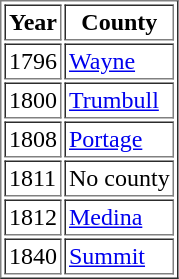<table border="1" cellpadding="2"|>
<tr>
<th>Year</th>
<th>County</th>
</tr>
<tr>
<td>1796</td>
<td><a href='#'>Wayne</a></td>
</tr>
<tr>
<td>1800</td>
<td><a href='#'>Trumbull</a></td>
</tr>
<tr>
<td>1808</td>
<td><a href='#'>Portage</a></td>
</tr>
<tr>
<td>1811</td>
<td>No county</td>
</tr>
<tr>
<td>1812</td>
<td><a href='#'>Medina</a></td>
</tr>
<tr>
<td>1840</td>
<td><a href='#'>Summit</a></td>
</tr>
</table>
